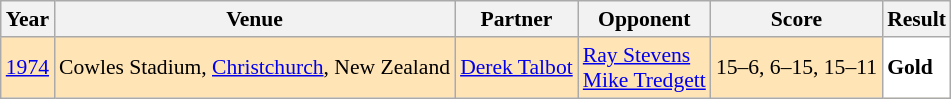<table class="sortable wikitable" style="font-size: 90%;">
<tr>
<th>Year</th>
<th>Venue</th>
<th>Partner</th>
<th>Opponent</th>
<th>Score</th>
<th>Result</th>
</tr>
<tr style="background:#FFE4B5">
<td align="center"><a href='#'>1974</a></td>
<td align="left">Cowles Stadium, <a href='#'>Christchurch</a>, New Zealand</td>
<td align="left"> <a href='#'>Derek Talbot</a></td>
<td align="left"> <a href='#'>Ray Stevens</a><br> <a href='#'>Mike Tredgett</a></td>
<td align="left">15–6, 6–15, 15–11</td>
<td style="text-align:left; background:white"> <strong>Gold</strong></td>
</tr>
</table>
